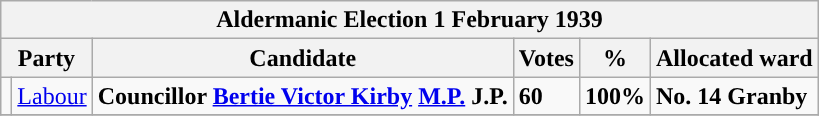<table class="wikitable">
<tr>
<th colspan="6"><strong>Aldermanic Election 1 February 1939</strong></th>
</tr>
<tr>
<th colspan="2">Party</th>
<th>Candidate</th>
<th>Votes</th>
<th>%</th>
<th>Allocated ward</th>
</tr>
<tr>
<td style="background-color:"></td>
<td><a href='#'>Labour</a></td>
<td><strong>Councillor <a href='#'>Bertie Victor Kirby</a> <a href='#'>M.P.</a> J.P.</strong></td>
<td><strong>60</strong></td>
<td><strong>100%</strong></td>
<td><strong>No. 14 Granby</strong></td>
</tr>
<tr>
</tr>
</table>
